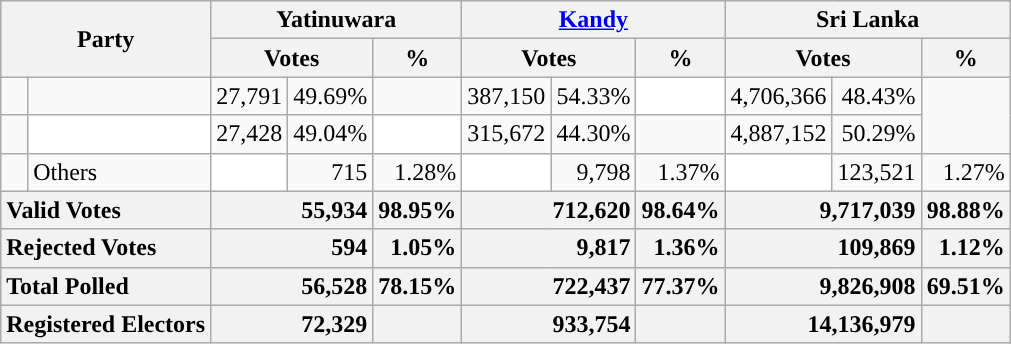<table class="wikitable">
<tr>
<th colspan="2" rowspan="2">Party</th>
<th colspan="3">Yatinuwara</th>
<th colspan="3"><a href='#'>Kandy</a></th>
<th colspan="3">Sri Lanka</th>
</tr>
<tr>
<th colspan="2">Votes</th>
<th>%</th>
<th colspan="2">Votes</th>
<th>%</th>
<th colspan="2">Votes</th>
<th>%</th>
</tr>
<tr>
<td></td>
<td style="background-color:"></td>
<td style="text-align:right;">27,791</td>
<td style="text-align:right;">49.69%</td>
<td style="background-color:"></td>
<td style="text-align:right;">387,150</td>
<td style="text-align:right;">54.33%</td>
<td style="background-color:white;"></td>
<td style="text-align:right;">4,706,366</td>
<td style="text-align:right;">48.43%</td>
</tr>
<tr>
<td></td>
<td style="background-color:white;"></td>
<td style="text-align:right;">27,428</td>
<td style="text-align:right;">49.04%</td>
<td style="background-color:white;"></td>
<td style="text-align:right;">315,672</td>
<td style="text-align:right;">44.30%</td>
<td style="background-color:"></td>
<td style="text-align:right;">4,887,152</td>
<td style="text-align:right;">50.29%</td>
</tr>
<tr>
<td style="background-color:"></td>
<td style="text-align:left;">Others</td>
<td style="background-color:white;"></td>
<td style="text-align:right;">715</td>
<td style="text-align:right;">1.28%</td>
<td style="background-color:white;"></td>
<td style="text-align:right;">9,798</td>
<td style="text-align:right;">1.37%</td>
<td style="background-color:white;"></td>
<td style="text-align:right;">123,521</td>
<td style="text-align:right;">1.27%</td>
</tr>
<tr>
<th colspan="2" style="text-align:left;">Valid Votes</th>
<th style="text-align:right;"colspan="2">55,934</th>
<th style="text-align:right;">98.95%</th>
<th style="text-align:right;"colspan="2">712,620</th>
<th style="text-align:right;">98.64%</th>
<th style="text-align:right;"colspan="2">9,717,039</th>
<th style="text-align:right;">98.88%</th>
</tr>
<tr>
<th colspan="2" style="text-align:left;">Rejected Votes</th>
<th style="text-align:right;"colspan="2">594</th>
<th style="text-align:right;">1.05%</th>
<th style="text-align:right;"colspan="2">9,817</th>
<th style="text-align:right;">1.36%</th>
<th style="text-align:right;"colspan="2">109,869</th>
<th style="text-align:right;">1.12%</th>
</tr>
<tr>
<th colspan="2" style="text-align:left;">Total Polled</th>
<th style="text-align:right;"colspan="2">56,528</th>
<th style="text-align:right;">78.15%</th>
<th style="text-align:right;"colspan="2">722,437</th>
<th style="text-align:right;">77.37%</th>
<th style="text-align:right;"colspan="2">9,826,908</th>
<th style="text-align:right;">69.51%</th>
</tr>
<tr>
<th colspan="2" style="text-align:left;">Registered Electors</th>
<th style="text-align:right;"colspan="2">72,329</th>
<th></th>
<th style="text-align:right;"colspan="2">933,754</th>
<th></th>
<th style="text-align:right;"colspan="2">14,136,979</th>
<th></th>
</tr>
</table>
